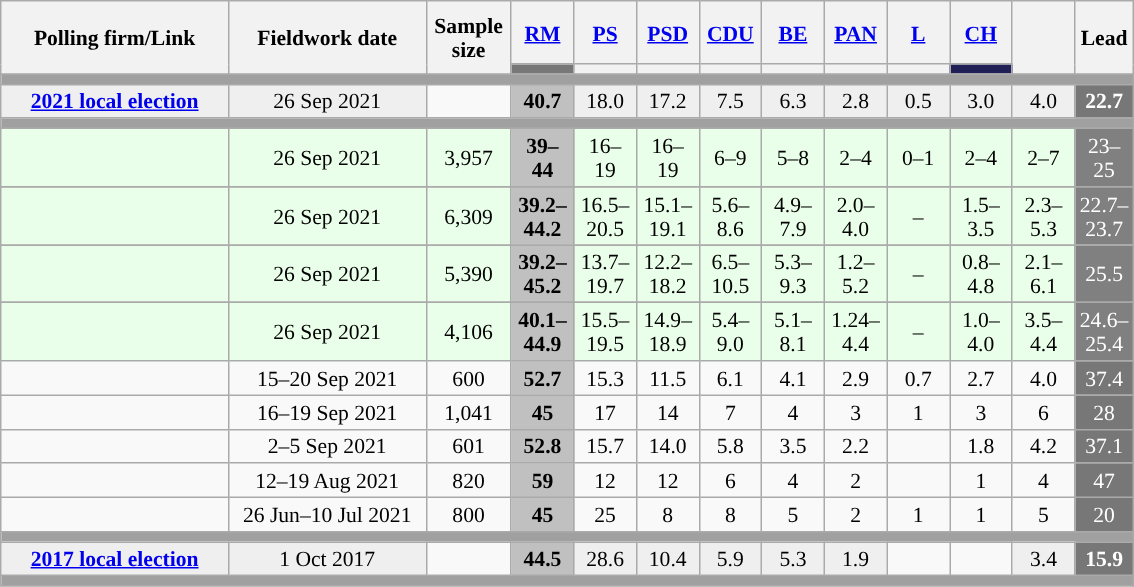<table class="wikitable sortable mw-datatable" style="text-align:center;font-size:90%;line-height:16px;">
<tr style="height:42px;">
<th style="width:145px;" rowspan="2">Polling firm/Link</th>
<th style="width:125px;" rowspan="2">Fieldwork date</th>
<th class="unsortable" style="width:50px;" rowspan="2">Sample size</th>
<th class="unsortable" style="width:35px;"><a href='#'>RM</a></th>
<th class="unsortable" style="width:35px;"><a href='#'>PS</a></th>
<th class="unsortable" style="width:35px;"><a href='#'>PSD</a></th>
<th class="unsortable" style="width:35px;"><a href='#'>CDU</a></th>
<th class="unsortable" style="width:35px;"><a href='#'>BE</a></th>
<th class="unsortable" style="width:35px;"><a href='#'>PAN</a></th>
<th class="unsortable" style="width:35px;"><a href='#'>L</a></th>
<th class="unsortable" style="width:35px;"><a href='#'>CH</a></th>
<th class="unsortable" style="width:35px;" rowspan="2"></th>
<th class="unsortable" style="width:30px;" rowspan="2">Lead</th>
</tr>
<tr>
<th class="unsortable" style="color:inherit;background:#777777;"></th>
<th class="unsortable" style="color:inherit;background:"></th>
<th class="unsortable" style="color:inherit;background:"></th>
<th class="unsortable" style="color:inherit;background:"></th>
<th class="unsortable" style="color:inherit;background:"></th>
<th class="unsortable" style="color:inherit;background:"></th>
<th class="unsortable" style="color:inherit;background:"></th>
<th class="unsortable" style="color:inherit;background:#202056;"></th>
</tr>
<tr>
<td colspan="13" style="background:#A0A0A0"></td>
</tr>
<tr>
<td style="background:#EFEFEF;"><strong><a href='#'>2021 local election</a></strong></td>
<td style="background:#EFEFEF;" data-sort-value="2019-10-06">26 Sep 2021</td>
<td></td>
<td style="background:#C0C0C0"><strong>40.7</strong><br></td>
<td style="background:#EFEFEF;">18.0<br></td>
<td style="background:#EFEFEF;">17.2<br></td>
<td style="background:#EFEFEF;">7.5<br></td>
<td style="background:#EFEFEF;">6.3<br></td>
<td style="background:#EFEFEF;">2.8<br></td>
<td style="background:#EFEFEF;">0.5<br></td>
<td style="background:#EFEFEF;">3.0<br></td>
<td style="background:#EFEFEF;">4.0<br></td>
<td style="background:#777777; color:white;"><strong>22.7</strong></td>
</tr>
<tr>
<td colspan="13" style="background:#A0A0A0"></td>
</tr>
<tr>
</tr>
<tr style="background:#EAFFEA"|>
<td></td>
<td data-sort-value="2019-10-06">26 Sep 2021</td>
<td>3,957</td>
<td style="background:#C0C0C0"><strong>39–44</strong><br></td>
<td>16–19<br></td>
<td>16–19<br></td>
<td>6–9<br></td>
<td>5–8<br></td>
<td>2–4<br></td>
<td>0–1<br></td>
<td>2–4<br></td>
<td>2–7<br></td>
<td style="background:gray; color:white;">23–<br>25</td>
</tr>
<tr>
</tr>
<tr style="background:#EAFFEA"|>
<td></td>
<td data-sort-value="2019-10-06">26 Sep 2021</td>
<td>6,309</td>
<td style="background:#C0C0C0"><strong>39.2–<br>44.2</strong><br></td>
<td>16.5–<br>20.5<br></td>
<td>15.1–<br>19.1<br></td>
<td>5.6–<br>8.6<br></td>
<td>4.9–<br>7.9<br></td>
<td>2.0–<br>4.0<br></td>
<td>–</td>
<td>1.5–<br>3.5<br></td>
<td>2.3–<br>5.3<br></td>
<td style="background:gray; color:white;">22.7–<br>23.7</td>
</tr>
<tr>
</tr>
<tr style="background:#EAFFEA"|>
<td></td>
<td data-sort-value="2019-10-06">26 Sep 2021</td>
<td>5,390</td>
<td style="background:#C0C0C0"><strong>39.2–<br>45.2</strong><br></td>
<td>13.7–<br>19.7<br></td>
<td>12.2–<br>18.2<br></td>
<td>6.5–<br>10.5<br></td>
<td>5.3–<br>9.3<br></td>
<td>1.2–<br>5.2<br></td>
<td>–</td>
<td>0.8–<br>4.8<br></td>
<td>2.1–<br>6.1<br></td>
<td style="background:gray; color:white;">25.5</td>
</tr>
<tr>
</tr>
<tr style="background:#EAFFEA"|>
<td></td>
<td data-sort-value="2019-10-06">26 Sep 2021</td>
<td>4,106</td>
<td style="background:#C0C0C0"><strong>40.1–<br>44.9</strong><br></td>
<td>15.5–<br>19.5<br></td>
<td>14.9–<br>18.9<br></td>
<td>5.4–<br>9.0<br></td>
<td>5.1–<br>8.1<br></td>
<td>1.24–<br>4.4<br></td>
<td>–</td>
<td>1.0–<br>4.0<br></td>
<td>3.5–<br>4.4<br></td>
<td style="background:gray; color:white;">24.6–<br>25.4</td>
</tr>
<tr>
<td align="center"><br></td>
<td align="center">15–20 Sep 2021</td>
<td>600</td>
<td style="background:#C0C0C0"><strong>52.7</strong><br></td>
<td align="center">15.3<br></td>
<td align="center">11.5<br></td>
<td align="center">6.1<br></td>
<td align="center">4.1<br></td>
<td align="center">2.9<br></td>
<td align="center">0.7<br></td>
<td align="center">2.7<br></td>
<td align="center">4.0<br></td>
<td style="background:#777777; color:white;">37.4</td>
</tr>
<tr>
<td align="center"><br></td>
<td align="center">16–19 Sep 2021</td>
<td>1,041</td>
<td style="background:#C0C0C0"><strong>45</strong><br></td>
<td align="center">17<br></td>
<td align="center">14<br></td>
<td align="center">7<br></td>
<td align="center">4<br></td>
<td align="center">3<br></td>
<td align="center">1<br></td>
<td align="center">3<br></td>
<td align="center">6<br></td>
<td style="background:#777777; color:white;">28</td>
</tr>
<tr>
<td align="center"></td>
<td align="center">2–5 Sep 2021</td>
<td>601</td>
<td style="background:#C0C0C0"><strong>52.8</strong></td>
<td align="center">15.7</td>
<td align="center">14.0</td>
<td align="center">5.8</td>
<td align="center">3.5</td>
<td align="center">2.2</td>
<td></td>
<td align="center">1.8</td>
<td align="center">4.2</td>
<td style="background:#777777; color:white;">37.1</td>
</tr>
<tr>
<td align="center"></td>
<td align="center">12–19 Aug 2021</td>
<td>820</td>
<td style="background:#C0C0C0"><strong>59</strong></td>
<td align="center">12</td>
<td align="center">12</td>
<td align="center">6</td>
<td align="center">4</td>
<td align="center">2</td>
<td></td>
<td align="center">1</td>
<td align="center">4</td>
<td style="background:#777777; color:white;">47</td>
</tr>
<tr>
<td align="center"></td>
<td align="center">26 Jun–10 Jul 2021</td>
<td>800</td>
<td style="background:#C0C0C0"><strong>45</strong></td>
<td align="center">25</td>
<td align="center">8</td>
<td align="center">8</td>
<td align="center">5</td>
<td align="center">2</td>
<td align="center">1</td>
<td align="center">1</td>
<td align="center">5</td>
<td style="background:#777777; color:white;">20</td>
</tr>
<tr>
<td colspan="13" style="background:#A0A0A0"></td>
</tr>
<tr>
<td style="background:#EFEFEF;"><strong><a href='#'>2017 local election</a></strong></td>
<td style="background:#EFEFEF;" data-sort-value="2019-10-06">1 Oct 2017</td>
<td></td>
<td style="background:#C0C0C0"><strong>44.5</strong><br></td>
<td style="background:#EFEFEF;">28.6<br></td>
<td style="background:#EFEFEF;">10.4<br></td>
<td style="background:#EFEFEF;">5.9<br></td>
<td style="background:#EFEFEF;">5.3<br></td>
<td style="background:#EFEFEF;">1.9<br></td>
<td></td>
<td></td>
<td style="background:#EFEFEF;">3.4<br></td>
<td style="background:#777777; color:white;"><strong>15.9</strong></td>
</tr>
<tr>
<td colspan="13" style="background:#A0A0A0"></td>
</tr>
</table>
